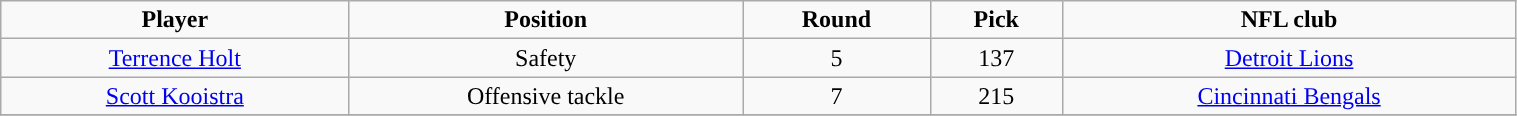<table class="wikitable" width="80%">
<tr align="center">
<td><strong>Player</strong></td>
<td><strong>Position</strong></td>
<td><strong>Round</strong></td>
<td><strong>Pick</strong></td>
<td><strong>NFL club</strong></td>
</tr>
<tr align="center" bgcolor="">
<td><a href='#'>Terrence Holt</a></td>
<td>Safety</td>
<td>5</td>
<td>137</td>
<td><a href='#'>Detroit Lions</a></td>
</tr>
<tr align="center" bgcolor="">
<td><a href='#'>Scott Kooistra</a></td>
<td>Offensive tackle</td>
<td>7</td>
<td>215</td>
<td><a href='#'>Cincinnati Bengals</a></td>
</tr>
<tr align="center" bgcolor="">
</tr>
</table>
